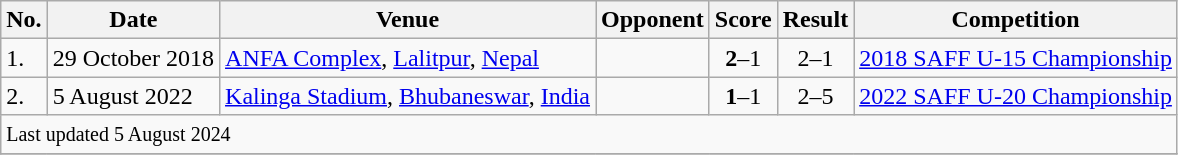<table class="wikitable" style="font-size:100%;">
<tr>
<th>No.</th>
<th>Date</th>
<th>Venue</th>
<th>Opponent</th>
<th>Score</th>
<th>Result</th>
<th>Competition</th>
</tr>
<tr>
<td>1.</td>
<td>29 October 2018</td>
<td><a href='#'>ANFA Complex</a>, <a href='#'>Lalitpur</a>, <a href='#'>Nepal</a></td>
<td></td>
<td align=center><strong>2</strong>–1</td>
<td align=center>2–1</td>
<td><a href='#'>2018 SAFF U-15 Championship</a></td>
</tr>
<tr>
<td>2.</td>
<td>5 August 2022</td>
<td><a href='#'>Kalinga Stadium</a>, <a href='#'>Bhubaneswar</a>, <a href='#'>India</a></td>
<td></td>
<td align=center><strong>1</strong>–1</td>
<td align=center>2–5</td>
<td><a href='#'>2022 SAFF U-20 Championship</a></td>
</tr>
<tr>
<td colspan="8"><small>Last updated 5 August 2024</small></td>
</tr>
<tr>
</tr>
</table>
